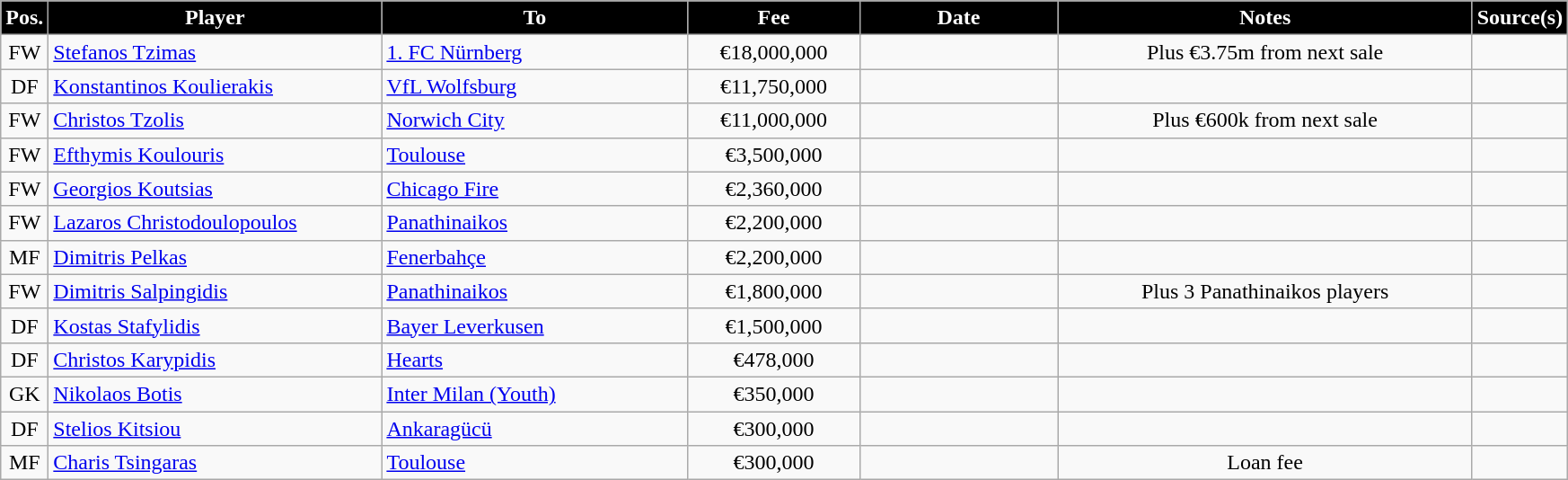<table class="wikitable sortable">
<tr>
<th style="color:#FFFFFF; background:black;">Pos.</th>
<th width=240 style="color:#FFFFFF; background:black;">Player</th>
<th width=220 style="color:#FFFFFF; background:black;">To</th>
<th width=120 style="color:#FFFFFF; background:black;">Fee</th>
<th width=140 style="color:#FFFFFF; background:black;">Date</th>
<th width=300 style="color:#FFFFFF; background:black;">Notes</th>
<th width=10 style="color:#FFFFFF; background:black;">Source(s)</th>
</tr>
<tr>
<td align=center>FW</td>
<td><a href='#'>Stefanos Tzimas</a></td>
<td> <a href='#'>1. FC Nürnberg</a></td>
<td align=center>€18,000,000</td>
<td align=center></td>
<td align=center>Plus €3.75m from next sale</td>
<td align=center></td>
</tr>
<tr>
<td align=center>DF</td>
<td><a href='#'>Konstantinos Koulierakis</a></td>
<td> <a href='#'>VfL Wolfsburg</a></td>
<td align=center>€11,750,000</td>
<td align=center></td>
<td align=center></td>
<td align=center></td>
</tr>
<tr>
<td align=center>FW</td>
<td><a href='#'>Christos Tzolis</a></td>
<td> <a href='#'>Norwich City</a></td>
<td align=center>€11,000,000</td>
<td align=center></td>
<td align=center>Plus €600k from next sale</td>
<td align=center></td>
</tr>
<tr>
<td align=center>FW</td>
<td><a href='#'>Efthymis Koulouris</a></td>
<td> <a href='#'>Toulouse</a></td>
<td align=center>€3,500,000</td>
<td align=center></td>
<td align=center></td>
<td align=center></td>
</tr>
<tr>
<td align=center>FW</td>
<td><a href='#'>Georgios Koutsias</a></td>
<td> <a href='#'>Chicago Fire</a></td>
<td align=center>€2,360,000</td>
<td align=center></td>
<td align=center></td>
<td align=center></td>
</tr>
<tr>
<td align=center>FW</td>
<td><a href='#'>Lazaros Christodoulopoulos</a></td>
<td> <a href='#'>Panathinaikos</a></td>
<td align=center>€2,200,000</td>
<td align=center></td>
<td align=center></td>
<td align=center></td>
</tr>
<tr>
<td align=center>MF</td>
<td><a href='#'>Dimitris Pelkas</a></td>
<td> <a href='#'>Fenerbahçe</a></td>
<td align=center>€2,200,000</td>
<td align=center></td>
<td align=center></td>
<td align=center></td>
</tr>
<tr>
<td align=center>FW</td>
<td><a href='#'>Dimitris Salpingidis</a></td>
<td> <a href='#'>Panathinaikos</a></td>
<td align=center>€1,800,000</td>
<td align=center></td>
<td align=center>Plus 3 Panathinaikos players</td>
<td align=center></td>
</tr>
<tr>
<td align=center>DF</td>
<td><a href='#'>Kostas Stafylidis</a></td>
<td> <a href='#'>Bayer Leverkusen</a></td>
<td align=center>€1,500,000</td>
<td align=center></td>
<td align=center></td>
<td align=center></td>
</tr>
<tr>
<td align=center>DF</td>
<td><a href='#'>Christos Karypidis</a></td>
<td> <a href='#'>Hearts</a></td>
<td align=center>€478,000</td>
<td align=center></td>
<td align=center></td>
<td align=center></td>
</tr>
<tr>
<td align=center>GK</td>
<td><a href='#'>Nikolaos Botis</a></td>
<td> <a href='#'>Inter Milan (Youth)</a></td>
<td align=center>€350,000</td>
<td align=center></td>
<td align=center></td>
<td align=center></td>
</tr>
<tr>
<td align=center>DF</td>
<td><a href='#'>Stelios Kitsiou</a></td>
<td> <a href='#'>Ankaragücü</a></td>
<td align=center>€300,000</td>
<td align=center></td>
<td align=center></td>
<td align=center></td>
</tr>
<tr>
<td align=center>MF</td>
<td><a href='#'>Charis Tsingaras</a></td>
<td> <a href='#'>Toulouse</a></td>
<td align=center>€300,000</td>
<td align=center></td>
<td align=center>Loan fee</td>
<td align=center></td>
</tr>
</table>
